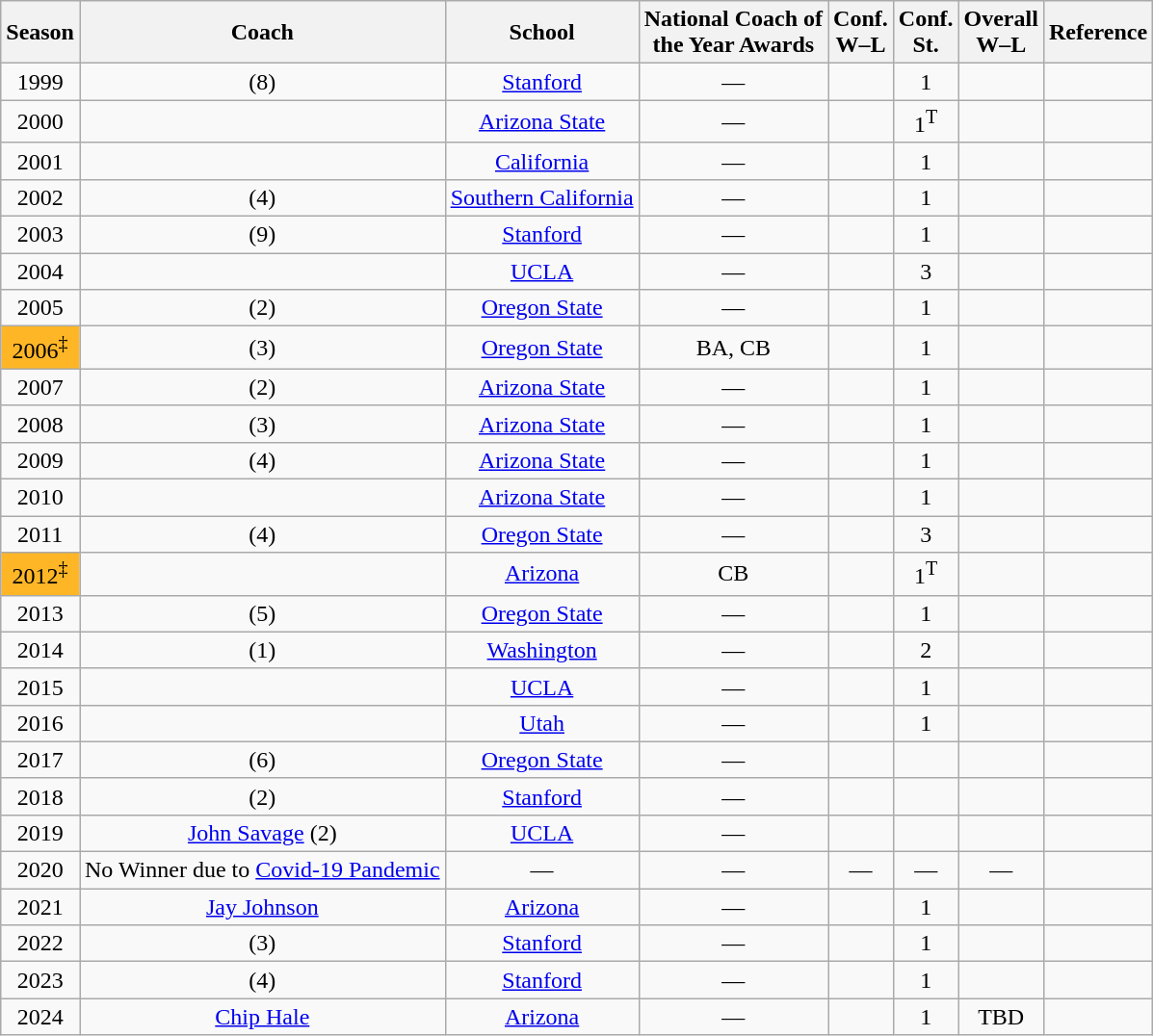<table class="wikitable sortable">
<tr>
<th>Season</th>
<th>Coach</th>
<th>School</th>
<th class=unsortable>National Coach of<br>the Year Awards</th>
<th>Conf.<br>W–L</th>
<th>Conf.<br>St.</th>
<th>Overall<br>W–L</th>
<th class="unsortable">Reference</th>
</tr>
<tr align=center>
<td>1999</td>
<td> (8)</td>
<td><a href='#'>Stanford</a></td>
<td style="text-align:center;">—</td>
<td></td>
<td>1</td>
<td></td>
<td style="text-align:center;"></td>
</tr>
<tr align=center>
<td>2000</td>
<td></td>
<td><a href='#'>Arizona State</a></td>
<td style="text-align:center;">—</td>
<td></td>
<td>1<sup>T</sup></td>
<td></td>
<td style="text-align:center;"></td>
</tr>
<tr align=center>
<td>2001</td>
<td></td>
<td><a href='#'>California</a></td>
<td style="text-align:center;">—</td>
<td></td>
<td>1</td>
<td></td>
<td style="text-align:center;"></td>
</tr>
<tr align=center>
<td>2002</td>
<td> (4)</td>
<td><a href='#'>Southern California</a></td>
<td style="text-align:center;">—</td>
<td></td>
<td>1</td>
<td></td>
<td style="text-align:center;"></td>
</tr>
<tr align=center>
<td>2003</td>
<td> (9)</td>
<td><a href='#'>Stanford</a></td>
<td style="text-align:center;">—</td>
<td></td>
<td>1</td>
<td></td>
<td style="text-align:center;"></td>
</tr>
<tr align=center>
<td>2004</td>
<td></td>
<td><a href='#'>UCLA</a></td>
<td style="text-align:center;">—</td>
<td></td>
<td>3</td>
<td></td>
<td style="text-align:center;"></td>
</tr>
<tr align=center>
<td>2005</td>
<td> (2)</td>
<td><a href='#'>Oregon State</a></td>
<td style="text-align:center;">—</td>
<td></td>
<td>1</td>
<td></td>
<td style="text-align:center;"></td>
</tr>
<tr align=center>
<td style="background:#ffb626;">2006<sup>‡</sup></td>
<td> (3)</td>
<td><a href='#'>Oregon State</a></td>
<td>BA, CB</td>
<td></td>
<td>1</td>
<td></td>
<td style="text-align:center;"></td>
</tr>
<tr align=center>
<td>2007</td>
<td> (2)</td>
<td><a href='#'>Arizona State</a></td>
<td style="text-align:center;">—</td>
<td></td>
<td>1</td>
<td></td>
<td style="text-align:center;"></td>
</tr>
<tr align=center>
<td>2008</td>
<td> (3)</td>
<td><a href='#'>Arizona State</a></td>
<td style="text-align:center;">—</td>
<td></td>
<td>1</td>
<td></td>
<td style="text-align:center;"></td>
</tr>
<tr align=center>
<td>2009</td>
<td> (4)</td>
<td><a href='#'>Arizona State</a></td>
<td style="text-align:center;">—</td>
<td></td>
<td>1</td>
<td></td>
<td style="text-align:center;"></td>
</tr>
<tr align=center>
<td>2010</td>
<td></td>
<td><a href='#'>Arizona State</a></td>
<td style="text-align:center;">—</td>
<td></td>
<td>1</td>
<td></td>
<td style="text-align:center;"></td>
</tr>
<tr align=center>
<td>2011</td>
<td> (4)</td>
<td><a href='#'>Oregon State</a></td>
<td style="text-align:center;">—</td>
<td></td>
<td>3</td>
<td></td>
<td style="text-align:center;"></td>
</tr>
<tr align=center>
<td style="background:#ffb626;">2012<sup>‡</sup></td>
<td></td>
<td><a href='#'>Arizona</a></td>
<td style="text-align:center;">CB</td>
<td></td>
<td>1<sup>T</sup></td>
<td></td>
<td style="text-align:center;"></td>
</tr>
<tr align=center>
<td>2013</td>
<td> (5)</td>
<td><a href='#'>Oregon State</a></td>
<td style="text-align:center;">—</td>
<td></td>
<td>1</td>
<td></td>
<td style="text-align:center;"></td>
</tr>
<tr align=center>
<td>2014</td>
<td> (1)</td>
<td><a href='#'>Washington</a></td>
<td style="text-align:center;">—</td>
<td></td>
<td>2</td>
<td></td>
<td style="text-align:center;"></td>
</tr>
<tr align=center>
<td>2015</td>
<td></td>
<td><a href='#'>UCLA</a></td>
<td style="text-align:center;">—</td>
<td></td>
<td>1</td>
<td></td>
<td style="text-align:center;"></td>
</tr>
<tr align=center>
<td>2016</td>
<td></td>
<td><a href='#'>Utah</a></td>
<td style="text-align:center;">—</td>
<td></td>
<td>1</td>
<td></td>
<td style="text-align:center;"></td>
</tr>
<tr align=center>
<td>2017</td>
<td> (6)</td>
<td><a href='#'>Oregon State</a></td>
<td style="text-align:center;">—</td>
<td></td>
<td></td>
<td></td>
<td style="text-align:center;"></td>
</tr>
<tr align=center>
<td>2018</td>
<td> (2)</td>
<td><a href='#'>Stanford</a></td>
<td style="text-align:center;">—</td>
<td></td>
<td></td>
<td></td>
<td style="text-align:center;"></td>
</tr>
<tr align=center>
<td>2019</td>
<td><a href='#'>John Savage</a> (2)</td>
<td><a href='#'>UCLA</a></td>
<td style="text-align:center;">—</td>
<td></td>
<td></td>
<td></td>
<td style="text-align:center;"></td>
</tr>
<tr align=center>
<td>2020</td>
<td>No Winner due to <a href='#'>Covid-19 Pandemic</a></td>
<td>—</td>
<td style="text-align:center;">—</td>
<td>—</td>
<td>—</td>
<td>—</td>
<td style="text-align:center;"></td>
</tr>
<tr align=center>
<td>2021</td>
<td><a href='#'>Jay Johnson</a></td>
<td><a href='#'>Arizona</a></td>
<td style="text-align:center;">—</td>
<td></td>
<td>1</td>
<td></td>
<td style="text-align:center;"></td>
</tr>
<tr align=center>
<td>2022</td>
<td> (3)</td>
<td><a href='#'>Stanford</a></td>
<td style="text-align:center;">—</td>
<td></td>
<td>1</td>
<td></td>
<td style="text-align:center;"></td>
</tr>
<tr align=center>
<td>2023</td>
<td> (4)</td>
<td><a href='#'>Stanford</a></td>
<td style="text-align:center;">—</td>
<td></td>
<td>1</td>
<td></td>
<td style="text-align:center;"></td>
</tr>
<tr align=center>
<td>2024</td>
<td><a href='#'>Chip Hale</a></td>
<td><a href='#'>Arizona</a></td>
<td style="text-align:center;">—</td>
<td></td>
<td>1</td>
<td>TBD</td>
<td style="text-align:center;"></td>
</tr>
</table>
